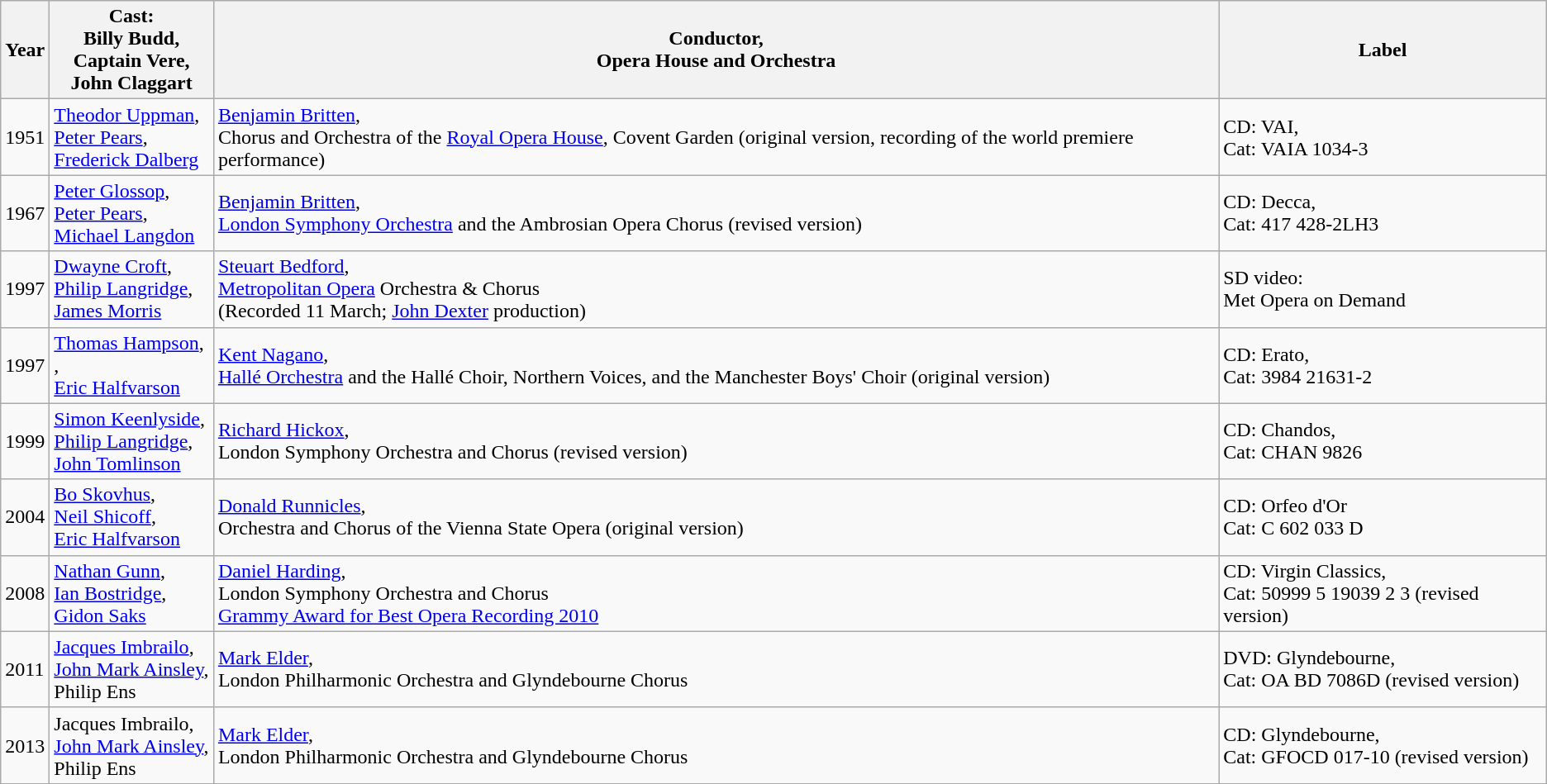<table class="wikitable">
<tr>
<th>Year</th>
<th width="125">Cast:<br>Billy Budd,<br>Captain Vere,<br>John Claggart</th>
<th>Conductor,<br>Opera House and Orchestra</th>
<th>Label</th>
</tr>
<tr>
<td>1951</td>
<td><a href='#'>Theodor Uppman</a>,<br><a href='#'>Peter Pears</a>,<br><a href='#'>Frederick Dalberg</a></td>
<td><a href='#'>Benjamin Britten</a>,<br>Chorus and Orchestra of the <a href='#'>Royal Opera House</a>, Covent Garden (original version, recording of the world premiere performance)</td>
<td>CD: VAI,<br>Cat: VAIA 1034-3</td>
</tr>
<tr>
<td>1967</td>
<td><a href='#'>Peter Glossop</a>,<br><a href='#'>Peter Pears</a>,<br><a href='#'>Michael Langdon</a></td>
<td><a href='#'>Benjamin Britten</a>,<br><a href='#'>London Symphony Orchestra</a> and the Ambrosian Opera Chorus (revised version)</td>
<td>CD: Decca,<br>Cat: 417 428-2LH3</td>
</tr>
<tr>
<td>1997</td>
<td><a href='#'>Dwayne Croft</a>,<br><a href='#'>Philip Langridge</a>,<br><a href='#'>James Morris</a></td>
<td><a href='#'>Steuart Bedford</a>,<br><a href='#'>Metropolitan Opera</a> Orchestra & Chorus<br>(Recorded 11 March; <a href='#'>John Dexter</a> production)</td>
<td>SD video:<br>Met Opera on Demand</td>
</tr>
<tr>
<td>1997</td>
<td><a href='#'>Thomas Hampson</a>,<br>,<br><a href='#'>Eric Halfvarson</a></td>
<td><a href='#'>Kent Nagano</a>,<br><a href='#'>Hallé Orchestra</a> and the Hallé Choir, Northern Voices, and the Manchester Boys' Choir (original version)</td>
<td>CD: Erato,<br>Cat: 3984 21631-2</td>
</tr>
<tr>
<td>1999</td>
<td><a href='#'>Simon Keenlyside</a>,<br><a href='#'>Philip Langridge</a>,<br><a href='#'>John Tomlinson</a></td>
<td><a href='#'>Richard Hickox</a>,<br>London Symphony Orchestra and Chorus (revised version)</td>
<td>CD: Chandos,<br>Cat: CHAN 9826</td>
</tr>
<tr>
<td>2004</td>
<td><a href='#'>Bo Skovhus</a>,<br><a href='#'>Neil Shicoff</a>,<br><a href='#'>Eric Halfvarson</a></td>
<td><a href='#'>Donald Runnicles</a>,<br>Orchestra and Chorus of the Vienna State Opera (original version)</td>
<td>CD: Orfeo d'Or<br>Cat: C 602 033 D</td>
</tr>
<tr>
<td>2008</td>
<td><a href='#'>Nathan Gunn</a>,<br><a href='#'>Ian Bostridge</a>,<br><a href='#'>Gidon Saks</a></td>
<td><a href='#'>Daniel Harding</a>,<br>London Symphony Orchestra and Chorus<br><a href='#'>Grammy Award for Best Opera Recording 2010</a></td>
<td>CD: Virgin Classics,<br>Cat: 50999 5 19039 2 3 (revised version)</td>
</tr>
<tr>
<td>2011</td>
<td><a href='#'>Jacques Imbrailo</a>,<br><a href='#'>John Mark Ainsley</a>,<br>Philip Ens</td>
<td><a href='#'>Mark Elder</a>,<br>London Philharmonic Orchestra and Glyndebourne Chorus</td>
<td>DVD: Glyndebourne,<br>Cat: OA BD 7086D (revised version)</td>
</tr>
<tr>
<td>2013</td>
<td>Jacques Imbrailo,<br><a href='#'>John Mark Ainsley</a>,<br>Philip Ens</td>
<td><a href='#'>Mark Elder</a>,<br>London Philharmonic Orchestra and Glyndebourne Chorus</td>
<td>CD: Glyndebourne,<br>Cat: GFOCD 017-10 (revised version)</td>
</tr>
<tr>
</tr>
</table>
